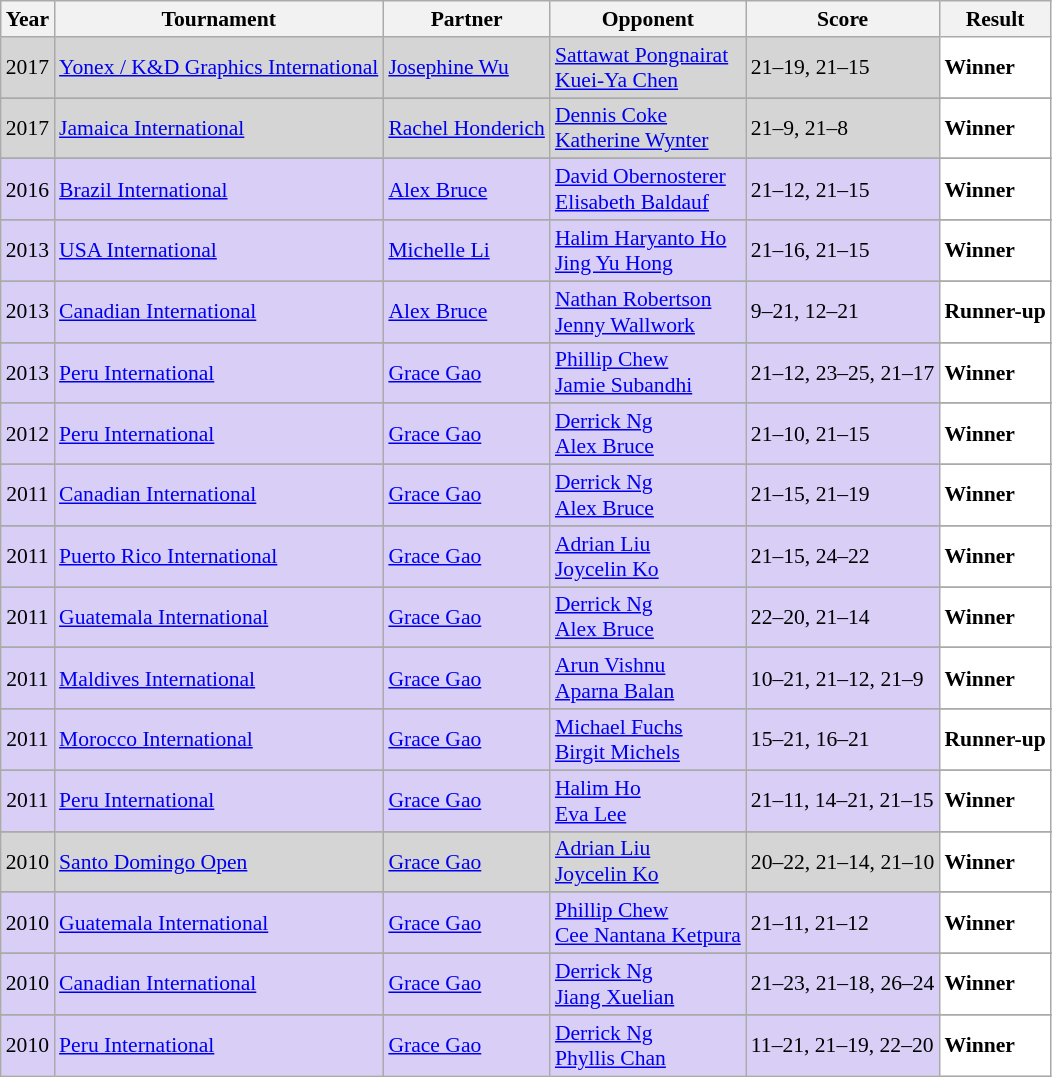<table class="sortable wikitable" style="font-size: 90%;">
<tr>
<th>Year</th>
<th>Tournament</th>
<th>Partner</th>
<th>Opponent</th>
<th>Score</th>
<th>Result</th>
</tr>
<tr style="background:#D5D5D5">
<td align="center">2017</td>
<td align="left"><a href='#'>Yonex / K&D Graphics International</a></td>
<td align="left"> <a href='#'>Josephine Wu</a></td>
<td align="left"> <a href='#'>Sattawat Pongnairat</a> <br>  <a href='#'>Kuei-Ya Chen</a></td>
<td align="left">21–19, 21–15</td>
<td style="text-align:left; background:white"> <strong>Winner</strong></td>
</tr>
<tr>
</tr>
<tr style="background:#D5D5D5">
<td align="center">2017</td>
<td align="left"><a href='#'>Jamaica International</a></td>
<td align="left"> <a href='#'>Rachel Honderich</a></td>
<td align="left"> <a href='#'>Dennis Coke</a> <br>  <a href='#'>Katherine Wynter</a></td>
<td align="left">21–9, 21–8</td>
<td style="text-align:left; background:white"> <strong>Winner</strong></td>
</tr>
<tr>
</tr>
<tr style="background:#D8CEF6">
<td align="center">2016</td>
<td align="left"><a href='#'>Brazil International</a></td>
<td align="left"> <a href='#'>Alex Bruce</a></td>
<td align="left"> <a href='#'>David Obernosterer</a> <br>  <a href='#'>Elisabeth Baldauf</a></td>
<td align="left">21–12, 21–15</td>
<td style="text-align:left; background:white"> <strong>Winner</strong></td>
</tr>
<tr>
</tr>
<tr style="background:#D8CEF6">
<td align="center">2013</td>
<td align="left"><a href='#'>USA International</a></td>
<td align="left"> <a href='#'>Michelle Li</a></td>
<td align="left"> <a href='#'>Halim Haryanto Ho</a> <br>  <a href='#'>Jing Yu Hong</a></td>
<td align="left">21–16, 21–15</td>
<td style="text-align:left; background:white"> <strong>Winner</strong></td>
</tr>
<tr>
</tr>
<tr style="background:#D8CEF6">
<td align="center">2013</td>
<td align="left"><a href='#'>Canadian International</a></td>
<td align="left"> <a href='#'>Alex Bruce</a></td>
<td align="left"> <a href='#'>Nathan Robertson</a> <br>  <a href='#'>Jenny Wallwork</a></td>
<td align="left">9–21, 12–21</td>
<td style="text-align:left; background:white"> <strong>Runner-up</strong></td>
</tr>
<tr>
</tr>
<tr style="background:#D8CEF6">
<td align="center">2013</td>
<td align="left"><a href='#'>Peru International</a></td>
<td align="left"> <a href='#'>Grace Gao</a></td>
<td align="left"> <a href='#'>Phillip Chew</a> <br>  <a href='#'>Jamie Subandhi</a></td>
<td align="left">21–12, 23–25, 21–17</td>
<td style="text-align:left; background:white"> <strong>Winner</strong></td>
</tr>
<tr>
</tr>
<tr style="background:#D8CEF6">
<td align="center">2012</td>
<td align="left"><a href='#'>Peru International</a></td>
<td align="left"> <a href='#'>Grace Gao</a></td>
<td align="left"> <a href='#'>Derrick Ng</a> <br>  <a href='#'>Alex Bruce</a></td>
<td align="left">21–10, 21–15</td>
<td style="text-align:left; background:white"> <strong>Winner</strong></td>
</tr>
<tr>
</tr>
<tr style="background:#D8CEF6">
<td align="center">2011</td>
<td align="left"><a href='#'>Canadian International</a></td>
<td align="left"> <a href='#'>Grace Gao</a></td>
<td align="left"> <a href='#'>Derrick Ng</a> <br>  <a href='#'>Alex Bruce</a></td>
<td align="left">21–15, 21–19</td>
<td style="text-align:left; background:white"> <strong>Winner</strong></td>
</tr>
<tr>
</tr>
<tr style="background:#D8CEF6">
<td align="center">2011</td>
<td align="left"><a href='#'>Puerto Rico International</a></td>
<td align="left"> <a href='#'>Grace Gao</a></td>
<td align="left"> <a href='#'>Adrian Liu</a> <br>  <a href='#'>Joycelin Ko</a></td>
<td align="left">21–15, 24–22</td>
<td style="text-align:left; background:white"> <strong>Winner</strong></td>
</tr>
<tr>
</tr>
<tr style="background:#D8CEF6">
<td align="center">2011</td>
<td align="left"><a href='#'>Guatemala International</a></td>
<td align="left"> <a href='#'>Grace Gao</a></td>
<td align="left"> <a href='#'>Derrick Ng</a> <br>  <a href='#'>Alex Bruce</a></td>
<td align="left">22–20, 21–14</td>
<td style="text-align:left; background:white"> <strong>Winner</strong></td>
</tr>
<tr>
</tr>
<tr style="background:#D8CEF6">
<td align="center">2011</td>
<td align="left"><a href='#'>Maldives International</a></td>
<td align="left"> <a href='#'>Grace Gao</a></td>
<td align="left"> <a href='#'>Arun Vishnu</a> <br>  <a href='#'>Aparna Balan</a></td>
<td align="left">10–21, 21–12, 21–9</td>
<td style="text-align:left; background:white"> <strong>Winner</strong></td>
</tr>
<tr>
</tr>
<tr style="background:#D8CEF6">
<td align="center">2011</td>
<td align="left"><a href='#'>Morocco International</a></td>
<td align="left"> <a href='#'>Grace Gao</a></td>
<td align="left"> <a href='#'>Michael Fuchs</a> <br>  <a href='#'>Birgit Michels</a></td>
<td align="left">15–21, 16–21</td>
<td style="text-align:left; background:white"> <strong>Runner-up</strong></td>
</tr>
<tr>
</tr>
<tr style="background:#D8CEF6">
<td align="center">2011</td>
<td align="left"><a href='#'>Peru International</a></td>
<td align="left"> <a href='#'>Grace Gao</a></td>
<td align="left"> <a href='#'>Halim Ho</a> <br>  <a href='#'>Eva Lee</a></td>
<td align="left">21–11, 14–21, 21–15</td>
<td style="text-align:left; background:white"> <strong>Winner</strong></td>
</tr>
<tr>
</tr>
<tr style="background:#D5D5D5">
<td align="center">2010</td>
<td align="left"><a href='#'>Santo Domingo Open</a></td>
<td align="left"> <a href='#'>Grace Gao</a></td>
<td align="left"> <a href='#'>Adrian Liu</a> <br>  <a href='#'>Joycelin Ko</a></td>
<td align="left">20–22, 21–14, 21–10</td>
<td style="text-align:left; background:white"> <strong>Winner</strong></td>
</tr>
<tr>
</tr>
<tr style="background:#D8CEF6">
<td align="center">2010</td>
<td align="left"><a href='#'>Guatemala International</a></td>
<td align="left"> <a href='#'>Grace Gao</a></td>
<td align="left"> <a href='#'>Phillip Chew</a> <br>  <a href='#'>Cee Nantana Ketpura</a></td>
<td align="left">21–11, 21–12</td>
<td style="text-align:left; background:white"> <strong>Winner</strong></td>
</tr>
<tr>
</tr>
<tr style="background:#D8CEF6">
<td align="center">2010</td>
<td align="left"><a href='#'>Canadian International</a></td>
<td align="left"> <a href='#'>Grace Gao</a></td>
<td align="left"> <a href='#'>Derrick Ng</a> <br>  <a href='#'>Jiang Xuelian</a></td>
<td align="left">21–23, 21–18, 26–24</td>
<td style="text-align:left; background:white"> <strong>Winner</strong></td>
</tr>
<tr>
</tr>
<tr style="background:#D8CEF6">
<td align="center">2010</td>
<td align="left"><a href='#'>Peru International</a></td>
<td align="left"> <a href='#'>Grace Gao</a></td>
<td align="left"> <a href='#'>Derrick Ng</a> <br>  <a href='#'>Phyllis Chan</a></td>
<td align="left">11–21, 21–19, 22–20</td>
<td style="text-align:left; background:white"> <strong>Winner</strong></td>
</tr>
</table>
